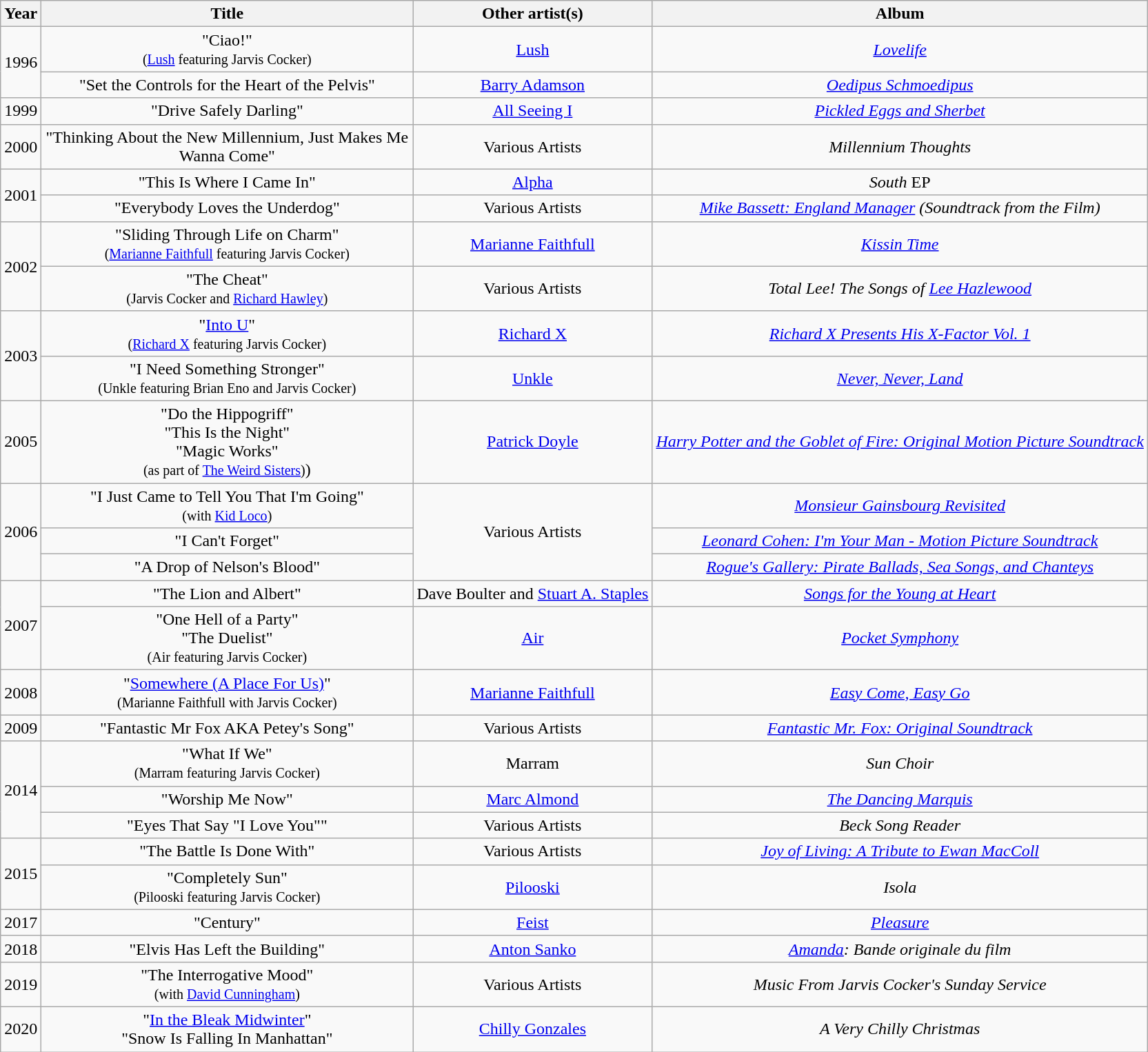<table class="wikitable plainrowheaders" style="text-align:center;" border="1">
<tr>
<th scope="col">Year</th>
<th scope="col" style="width:22em;">Title</th>
<th scope="col">Other artist(s)</th>
<th scope="col">Album</th>
</tr>
<tr>
<td rowspan="2">1996</td>
<td>"Ciao!" <br><small>(<a href='#'>Lush</a> featuring Jarvis Cocker)</small></td>
<td><a href='#'>Lush</a></td>
<td><em><a href='#'>Lovelife</a></em></td>
</tr>
<tr>
<td>"Set the Controls for the Heart of the Pelvis"</td>
<td><a href='#'>Barry Adamson</a></td>
<td><em><a href='#'>Oedipus Schmoedipus</a></em></td>
</tr>
<tr>
<td>1999</td>
<td>"Drive Safely Darling"</td>
<td><a href='#'>All Seeing I</a></td>
<td><em><a href='#'>Pickled Eggs and Sherbet</a></em></td>
</tr>
<tr>
<td>2000</td>
<td>"Thinking About the New Millennium, Just Makes Me Wanna Come"</td>
<td>Various Artists</td>
<td><em>Millennium Thoughts</em></td>
</tr>
<tr>
<td rowspan="2">2001</td>
<td>"This Is Where I Came In"</td>
<td><a href='#'>Alpha</a></td>
<td><em>South</em> EP</td>
</tr>
<tr>
<td>"Everybody Loves the Underdog"</td>
<td>Various Artists</td>
<td><em><a href='#'>Mike Bassett: England Manager</a> (Soundtrack from the Film)</em></td>
</tr>
<tr>
<td rowspan="2">2002</td>
<td>"Sliding Through Life on Charm"<br><small>(<a href='#'>Marianne Faithfull</a> featuring Jarvis Cocker)</small></td>
<td><a href='#'>Marianne Faithfull</a></td>
<td><em><a href='#'>Kissin Time</a></em></td>
</tr>
<tr>
<td>"The Cheat" <br><small>(Jarvis Cocker and <a href='#'>Richard Hawley</a>)</small></td>
<td>Various Artists</td>
<td><em>Total Lee! The Songs of <a href='#'>Lee Hazlewood</a></em></td>
</tr>
<tr>
<td rowspan="2">2003</td>
<td>"<a href='#'>Into U</a>" <br><small>(<a href='#'>Richard X</a> featuring Jarvis Cocker)</small></td>
<td><a href='#'>Richard X</a></td>
<td><em><a href='#'>Richard X Presents His X-Factor Vol. 1</a></em></td>
</tr>
<tr>
<td>"I Need Something Stronger" <br><small>(Unkle featuring Brian Eno and Jarvis Cocker)</small></td>
<td><a href='#'>Unkle</a></td>
<td><em><a href='#'>Never, Never, Land</a></em></td>
</tr>
<tr>
<td>2005</td>
<td>"Do the Hippogriff"<br>"This Is the Night"<br>"Magic Works"<br><small>(as part of <a href='#'>The Weird Sisters</a>)</small>)</td>
<td><a href='#'>Patrick Doyle</a></td>
<td><em><a href='#'>Harry Potter and the Goblet of Fire: Original Motion Picture Soundtrack</a></em></td>
</tr>
<tr>
<td rowspan="3">2006</td>
<td>"I Just Came to Tell You That I'm Going"<br><small>(with <a href='#'>Kid Loco</a>)</small></td>
<td rowspan="3">Various Artists</td>
<td><em><a href='#'>Monsieur Gainsbourg Revisited</a></em></td>
</tr>
<tr>
<td>"I Can't Forget"</td>
<td><em><a href='#'>Leonard Cohen: I'm Your Man - Motion Picture Soundtrack</a></em></td>
</tr>
<tr>
<td>"A Drop of Nelson's Blood"</td>
<td><em><a href='#'>Rogue's Gallery: Pirate Ballads, Sea Songs, and Chanteys</a></em></td>
</tr>
<tr>
<td rowspan="2">2007</td>
<td>"The Lion and Albert"</td>
<td>Dave Boulter and <a href='#'>Stuart A. Staples</a></td>
<td><em><a href='#'>Songs for the Young at Heart</a></em></td>
</tr>
<tr>
<td>"One Hell of a Party"<br>"The Duelist"<br><small>(Air featuring Jarvis Cocker)</small></td>
<td><a href='#'>Air</a></td>
<td><em><a href='#'>Pocket Symphony</a></em></td>
</tr>
<tr>
<td>2008</td>
<td>"<a href='#'>Somewhere (A Place For Us)</a>" <br><small>(Marianne Faithfull with Jarvis Cocker)</small></td>
<td><a href='#'>Marianne Faithfull</a></td>
<td><em><a href='#'>Easy Come, Easy Go</a></em></td>
</tr>
<tr>
<td>2009</td>
<td>"Fantastic Mr Fox AKA Petey's Song"</td>
<td>Various Artists</td>
<td><em><a href='#'>Fantastic Mr. Fox: Original Soundtrack</a></em></td>
</tr>
<tr>
<td rowspan="3">2014</td>
<td>"What If We" <br><small>(Marram featuring Jarvis Cocker)</small></td>
<td>Marram</td>
<td><em>Sun Choir</em></td>
</tr>
<tr>
<td>"Worship Me Now"</td>
<td><a href='#'>Marc Almond</a></td>
<td><em><a href='#'>The Dancing Marquis</a></em></td>
</tr>
<tr>
<td>"Eyes That Say "I Love You""</td>
<td>Various Artists</td>
<td><em>Beck Song Reader</em></td>
</tr>
<tr>
<td rowspan="2">2015</td>
<td>"The Battle Is Done With"</td>
<td>Various Artists</td>
<td><em><a href='#'>Joy of Living: A Tribute to Ewan MacColl</a></em></td>
</tr>
<tr>
<td>"Completely Sun" <br><small>(Pilooski featuring Jarvis Cocker)</small></td>
<td><a href='#'>Pilooski</a></td>
<td><em>Isola</em></td>
</tr>
<tr>
<td>2017</td>
<td>"Century"</td>
<td><a href='#'>Feist</a></td>
<td><em><a href='#'>Pleasure</a></em></td>
</tr>
<tr>
<td>2018</td>
<td>"Elvis Has Left the Building"</td>
<td><a href='#'>Anton Sanko</a></td>
<td><em><a href='#'>Amanda</a>: Bande originale du film</em></td>
</tr>
<tr>
<td>2019</td>
<td>"The Interrogative Mood"<br><small>(with <a href='#'>David Cunningham</a>)</small></td>
<td>Various Artists</td>
<td><em>Music From Jarvis Cocker's Sunday Service</em></td>
</tr>
<tr>
<td>2020</td>
<td>"<a href='#'>In the Bleak Midwinter</a>"<br>"Snow Is Falling In Manhattan"</td>
<td><a href='#'>Chilly Gonzales</a></td>
<td><em>A Very Chilly Christmas</em></td>
</tr>
</table>
